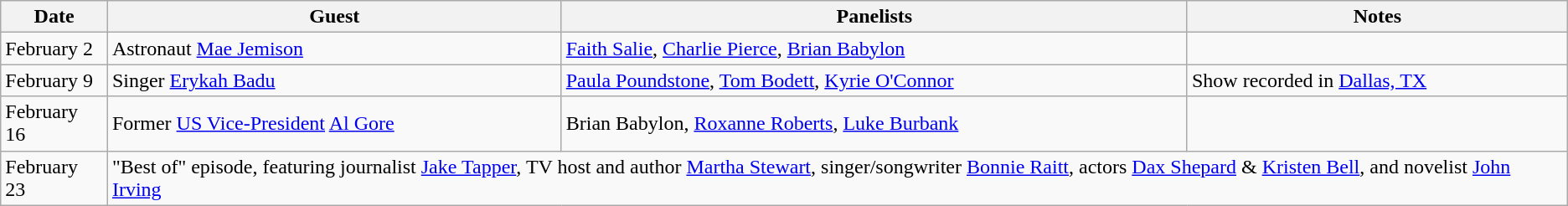<table class="wikitable">
<tr>
<th>Date</th>
<th>Guest</th>
<th>Panelists</th>
<th>Notes</th>
</tr>
<tr>
<td>February 2</td>
<td>Astronaut <a href='#'>Mae Jemison</a></td>
<td><a href='#'>Faith Salie</a>, <a href='#'>Charlie Pierce</a>, <a href='#'>Brian Babylon</a></td>
<td></td>
</tr>
<tr>
<td>February 9</td>
<td>Singer <a href='#'>Erykah Badu</a></td>
<td><a href='#'>Paula Poundstone</a>, <a href='#'>Tom Bodett</a>, <a href='#'>Kyrie O'Connor</a></td>
<td>Show recorded in <a href='#'>Dallas, TX</a></td>
</tr>
<tr>
<td>February 16</td>
<td>Former <a href='#'>US Vice-President</a> <a href='#'>Al Gore</a></td>
<td>Brian Babylon, <a href='#'>Roxanne Roberts</a>, <a href='#'>Luke Burbank</a></td>
<td></td>
</tr>
<tr>
<td>February 23</td>
<td colspan="3">"Best of" episode, featuring journalist <a href='#'>Jake Tapper</a>, TV host and author <a href='#'>Martha Stewart</a>, singer/songwriter <a href='#'>Bonnie Raitt</a>, actors <a href='#'>Dax Shepard</a> & <a href='#'>Kristen Bell</a>, and novelist <a href='#'>John Irving</a></td>
</tr>
</table>
